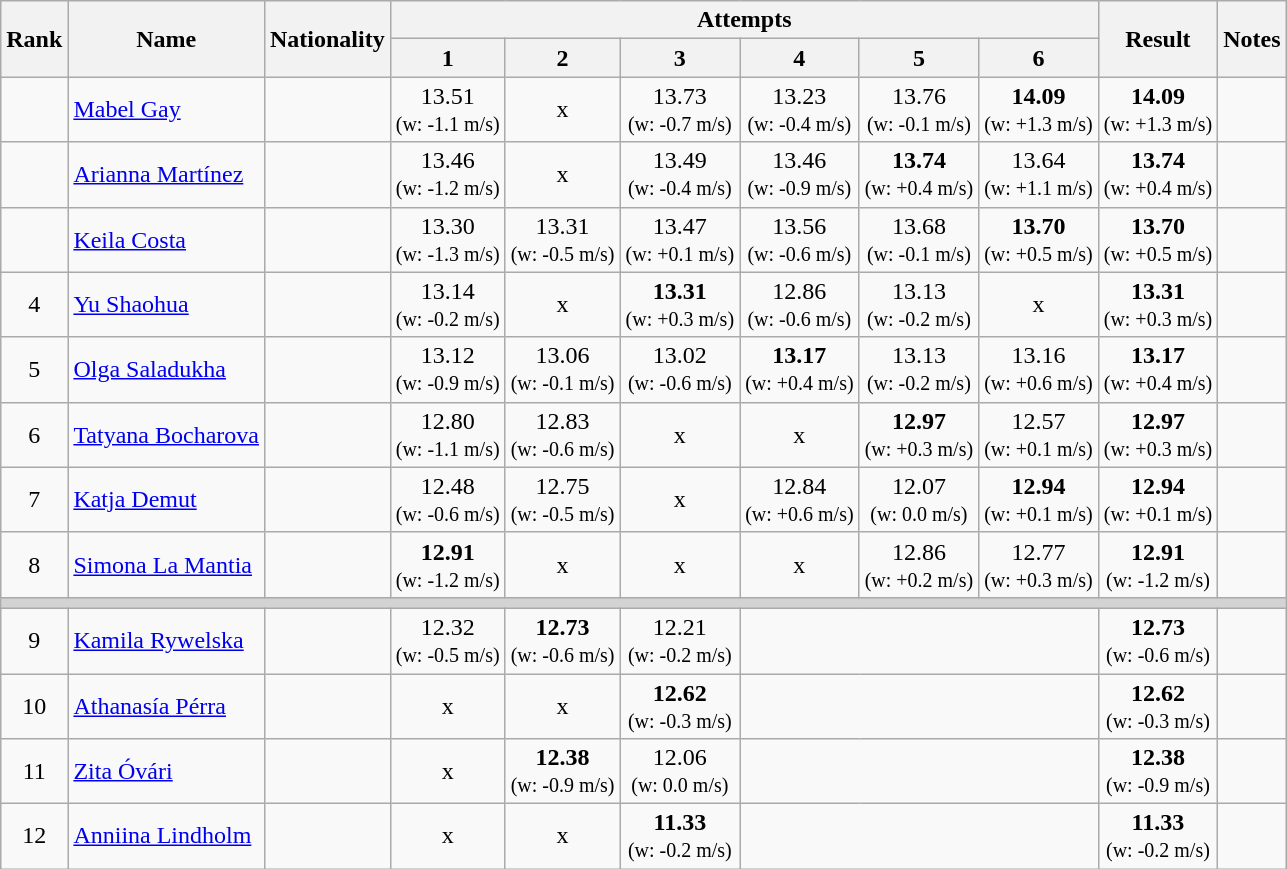<table class="wikitable sortable" style="text-align:center">
<tr>
<th rowspan=2>Rank</th>
<th rowspan=2>Name</th>
<th rowspan=2>Nationality</th>
<th colspan=6>Attempts</th>
<th rowspan=2>Result</th>
<th rowspan=2>Notes</th>
</tr>
<tr>
<th>1</th>
<th>2</th>
<th>3</th>
<th>4</th>
<th>5</th>
<th>6</th>
</tr>
<tr>
<td></td>
<td align=left><a href='#'>Mabel Gay</a></td>
<td align=left></td>
<td>13.51<br><small>(w: -1.1 m/s)</small></td>
<td>x</td>
<td>13.73<br><small>(w: -0.7 m/s)</small></td>
<td>13.23<br><small>(w: -0.4 m/s)</small></td>
<td>13.76<br><small>(w: -0.1 m/s)</small></td>
<td><strong>14.09</strong><br><small>(w: +1.3 m/s)</small></td>
<td><strong>14.09</strong> <br><small>(w: +1.3 m/s)</small></td>
<td></td>
</tr>
<tr>
<td></td>
<td align=left><a href='#'>Arianna Martínez</a></td>
<td align=left></td>
<td>13.46<br><small>(w: -1.2 m/s)</small></td>
<td>x</td>
<td>13.49<br><small>(w: -0.4 m/s)</small></td>
<td>13.46<br><small>(w: -0.9 m/s)</small></td>
<td><strong>13.74</strong><br><small>(w: +0.4 m/s)</small></td>
<td>13.64<br><small>(w: +1.1 m/s)</small></td>
<td><strong>13.74</strong> <br><small>(w: +0.4 m/s)</small></td>
<td></td>
</tr>
<tr>
<td></td>
<td align=left><a href='#'>Keila Costa</a></td>
<td align=left></td>
<td>13.30<br><small>(w: -1.3 m/s)</small></td>
<td>13.31<br><small>(w: -0.5 m/s)</small></td>
<td>13.47<br><small>(w: +0.1 m/s)</small></td>
<td>13.56<br><small>(w: -0.6 m/s)</small></td>
<td>13.68<br><small>(w: -0.1 m/s)</small></td>
<td><strong>13.70</strong><br><small>(w: +0.5 m/s)</small></td>
<td><strong>13.70</strong> <br><small>(w: +0.5 m/s)</small></td>
<td></td>
</tr>
<tr>
<td>4</td>
<td align=left><a href='#'>Yu Shaohua</a></td>
<td align=left></td>
<td>13.14<br><small>(w: -0.2 m/s)</small></td>
<td>x</td>
<td><strong>13.31</strong><br><small>(w: +0.3 m/s)</small></td>
<td>12.86<br><small>(w: -0.6 m/s)</small></td>
<td>13.13<br><small>(w: -0.2 m/s)</small></td>
<td>x</td>
<td><strong>13.31</strong> <br><small>(w: +0.3 m/s)</small></td>
<td></td>
</tr>
<tr>
<td>5</td>
<td align=left><a href='#'>Olga Saladukha</a></td>
<td align=left></td>
<td>13.12<br><small>(w: -0.9 m/s)</small></td>
<td>13.06<br><small>(w: -0.1 m/s)</small></td>
<td>13.02<br><small>(w: -0.6 m/s)</small></td>
<td><strong>13.17</strong><br><small>(w: +0.4 m/s)</small></td>
<td>13.13<br><small>(w: -0.2 m/s)</small></td>
<td>13.16<br><small>(w: +0.6 m/s)</small></td>
<td><strong>13.17</strong> <br><small>(w: +0.4 m/s)</small></td>
<td></td>
</tr>
<tr>
<td>6</td>
<td align=left><a href='#'>Tatyana Bocharova</a></td>
<td align=left></td>
<td>12.80<br><small>(w: -1.1 m/s)</small></td>
<td>12.83<br><small>(w: -0.6 m/s)</small></td>
<td>x</td>
<td>x</td>
<td><strong>12.97</strong><br><small>(w: +0.3 m/s)</small></td>
<td>12.57<br><small>(w: +0.1 m/s)</small></td>
<td><strong>12.97</strong> <br><small>(w: +0.3 m/s)</small></td>
<td></td>
</tr>
<tr>
<td>7</td>
<td align=left><a href='#'>Katja Demut</a></td>
<td align=left></td>
<td>12.48<br><small>(w: -0.6 m/s)</small></td>
<td>12.75<br><small>(w: -0.5 m/s)</small></td>
<td>x</td>
<td>12.84<br><small>(w: +0.6 m/s)</small></td>
<td>12.07<br><small>(w: 0.0 m/s)</small></td>
<td><strong>12.94</strong><br><small>(w: +0.1 m/s)</small></td>
<td><strong>12.94</strong> <br><small>(w: +0.1 m/s)</small></td>
<td></td>
</tr>
<tr>
<td>8</td>
<td align=left><a href='#'>Simona La Mantia</a></td>
<td align=left></td>
<td><strong>12.91</strong><br><small>(w: -1.2 m/s)</small></td>
<td>x</td>
<td>x</td>
<td>x</td>
<td>12.86<br><small>(w: +0.2 m/s)</small></td>
<td>12.77<br><small>(w: +0.3 m/s)</small></td>
<td><strong>12.91</strong> <br><small>(w: -1.2 m/s)</small></td>
<td></td>
</tr>
<tr>
<td colspan=11 bgcolor=lightgray></td>
</tr>
<tr>
<td>9</td>
<td align=left><a href='#'>Kamila Rywelska</a></td>
<td align=left></td>
<td>12.32<br><small>(w: -0.5 m/s)</small></td>
<td><strong>12.73</strong><br><small>(w: -0.6 m/s)</small></td>
<td>12.21<br><small>(w: -0.2 m/s)</small></td>
<td colspan=3></td>
<td><strong>12.73</strong> <br><small>(w: -0.6 m/s)</small></td>
<td></td>
</tr>
<tr>
<td>10</td>
<td align=left><a href='#'>Athanasía Pérra</a></td>
<td align=left></td>
<td>x</td>
<td>x</td>
<td><strong>12.62</strong><br><small>(w: -0.3 m/s)</small></td>
<td colspan=3></td>
<td><strong>12.62</strong> <br><small>(w: -0.3 m/s)</small></td>
<td></td>
</tr>
<tr>
<td>11</td>
<td align=left><a href='#'>Zita Óvári</a></td>
<td align=left></td>
<td>x</td>
<td><strong>12.38</strong><br><small>(w: -0.9 m/s)</small></td>
<td>12.06<br><small>(w: 0.0 m/s)</small></td>
<td colspan=3></td>
<td><strong>12.38</strong> <br><small>(w: -0.9 m/s)</small></td>
<td></td>
</tr>
<tr>
<td>12</td>
<td align=left><a href='#'>Anniina Lindholm</a></td>
<td align=left></td>
<td>x</td>
<td>x</td>
<td><strong>11.33</strong><br><small>(w: -0.2 m/s)</small></td>
<td colspan=3></td>
<td><strong>11.33</strong> <br><small>(w: -0.2 m/s)</small></td>
<td></td>
</tr>
</table>
